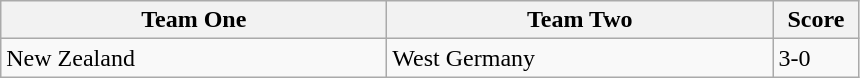<table class="wikitable">
<tr>
<th width=250>Team One</th>
<th width=250>Team Two</th>
<th width=50>Score</th>
</tr>
<tr>
<td> New Zealand</td>
<td> West Germany</td>
<td>3-0</td>
</tr>
</table>
